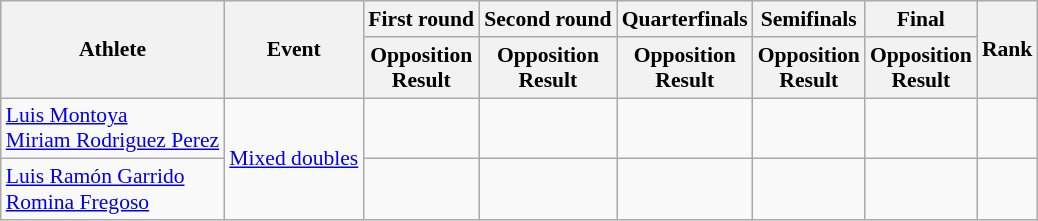<table class="wikitable" style="font-size:90%">
<tr>
<th rowspan="2">Athlete</th>
<th rowspan="2">Event</th>
<th>First round</th>
<th>Second round</th>
<th>Quarterfinals</th>
<th>Semifinals</th>
<th>Final</th>
<th rowspan="2">Rank</th>
</tr>
<tr>
<th>Opposition<br>Result</th>
<th>Opposition<br>Result</th>
<th>Opposition<br>Result</th>
<th>Opposition<br>Result</th>
<th>Opposition<br>Result</th>
</tr>
<tr>
<td><a href='#'>Luis Montoya</a><br><a href='#'>Miriam Rodriguez Perez</a></td>
<td rowspan=2><a href='#'>Mixed doubles</a></td>
<td><br></td>
<td></td>
<td></td>
<td></td>
<td></td>
<td></td>
</tr>
<tr>
<td><a href='#'>Luis Ramón Garrido</a><br><a href='#'>Romina Fregoso</a></td>
<td><br></td>
<td></td>
<td></td>
<td></td>
<td></td>
<td></td>
</tr>
</table>
